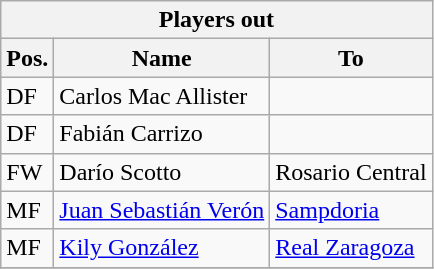<table class="wikitable">
<tr>
<th colspan=3>Players out</th>
</tr>
<tr>
<th>Pos.</th>
<th>Name</th>
<th>To</th>
</tr>
<tr>
<td>DF</td>
<td>Carlos Mac Allister</td>
<td></td>
</tr>
<tr>
<td>DF</td>
<td>Fabián Carrizo</td>
<td></td>
</tr>
<tr>
<td>FW</td>
<td>Darío Scotto</td>
<td>Rosario Central</td>
</tr>
<tr>
<td>MF</td>
<td><a href='#'>Juan Sebastián Verón</a></td>
<td><a href='#'>Sampdoria</a></td>
</tr>
<tr>
<td>MF</td>
<td><a href='#'>Kily González</a></td>
<td><a href='#'>Real Zaragoza</a></td>
</tr>
<tr>
</tr>
</table>
